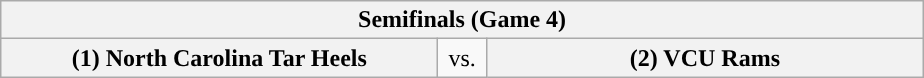<table class="wikitable">
<tr>
<th style="width: 594px;" colspan=3>Semifinals (Game 4)</th>
</tr>
<tr>
<th style="width: 284px; ">(1) North Carolina Tar Heels</th>
<td style="width: 25px; text-align:center">vs.</td>
<th style="width: 284px; ">(2) VCU Rams</th>
</tr>
</table>
